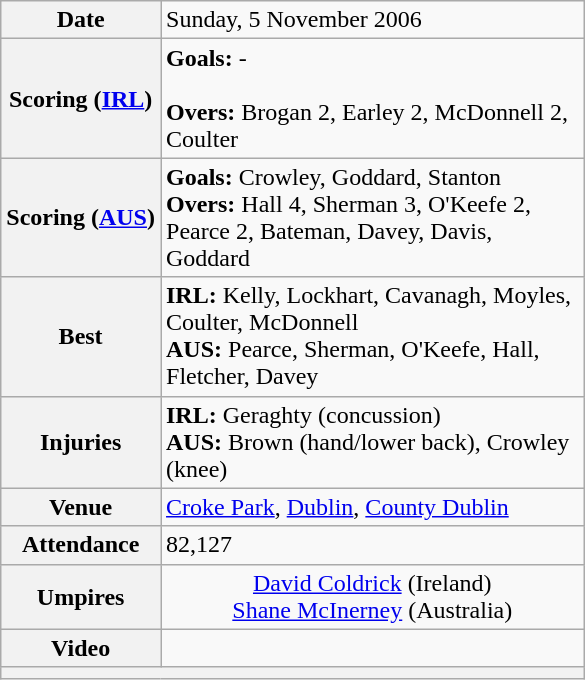<table class="wikitable">
<tr>
<th>Date</th>
<td>Sunday, 5 November 2006</td>
</tr>
<tr>
<th>Scoring (<a href='#'>IRL</a>)</th>
<td><strong>Goals:</strong> -<br><br><strong>Overs:</strong> Brogan 2, Earley 2, McDonnell 2, Coulter</td>
</tr>
<tr>
<th>Scoring (<a href='#'>AUS</a>)</th>
<td><strong>Goals:</strong> Crowley, Goddard, Stanton<br><strong>Overs:</strong> Hall 4, Sherman 3, O'Keefe 2, Pearce 2, Bateman, Davey, Davis, Goddard</td>
</tr>
<tr>
<th>Best</th>
<td><strong>IRL:</strong>  Kelly, Lockhart, Cavanagh, Moyles, Coulter, McDonnell<br><strong>AUS:</strong> Pearce, Sherman, O'Keefe, Hall, Fletcher, Davey</td>
</tr>
<tr>
<th>Injuries</th>
<td><strong>IRL:</strong>  Geraghty (concussion)<br> <strong>AUS:</strong> Brown (hand/lower back), Crowley (knee)</td>
</tr>
<tr>
<th>Venue</th>
<td><a href='#'>Croke Park</a>, <a href='#'>Dublin</a>, <a href='#'>County Dublin</a></td>
</tr>
<tr>
<th>Attendance</th>
<td>82,127</td>
</tr>
<tr>
<th>Umpires</th>
<td width="275" align="center"><a href='#'>David Coldrick</a> (Ireland)<br><a href='#'>Shane McInerney</a> (Australia)</td>
</tr>
<tr>
<th>Video</th>
<td width="275" align="center"><em></em></td>
</tr>
<tr>
<th colspan="2"></th>
</tr>
</table>
